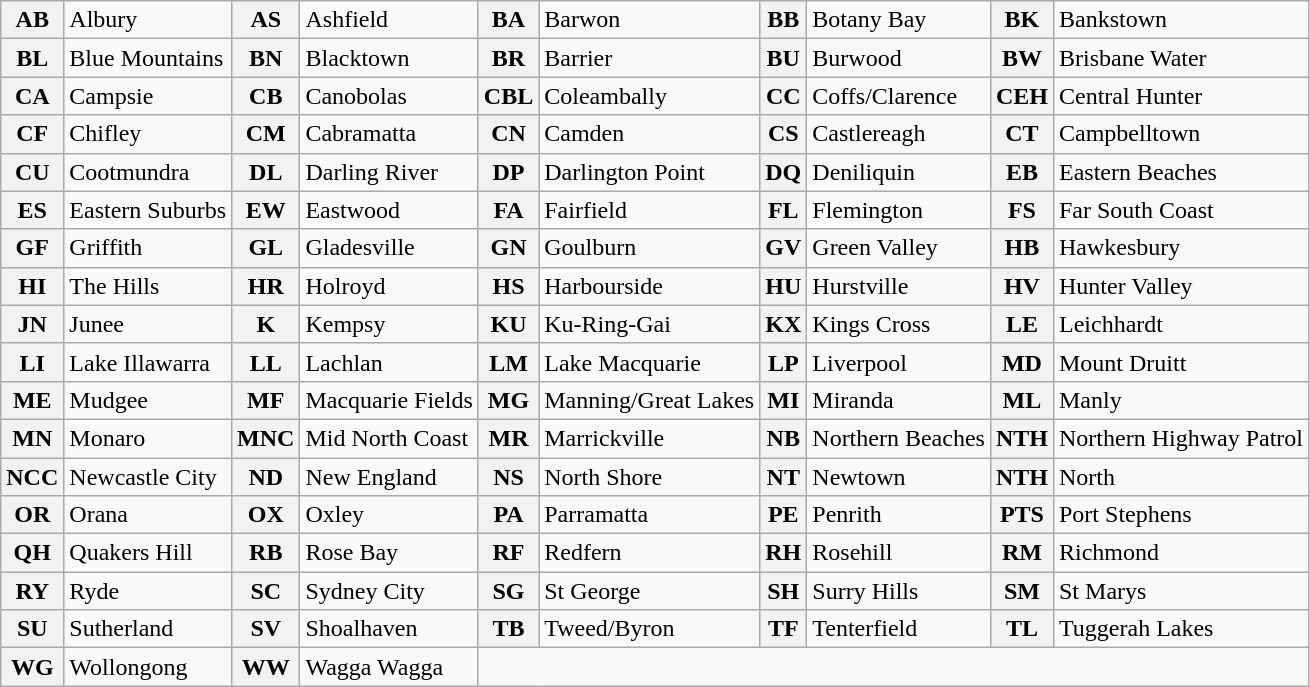<table class="wikitable" style="text-align:left">
<tr>
<th>AB</th>
<td>Albury</td>
<th>AS</th>
<td>Ashfield</td>
<th>BA</th>
<td>Barwon</td>
<th>BB</th>
<td>Botany Bay</td>
<th>BK</th>
<td>Bankstown</td>
</tr>
<tr>
<th>BL</th>
<td>Blue Mountains</td>
<th>BN</th>
<td>Blacktown</td>
<th>BR</th>
<td>Barrier</td>
<th>BU</th>
<td>Burwood</td>
<th>BW</th>
<td>Brisbane Water</td>
</tr>
<tr>
<th>CA</th>
<td>Campsie</td>
<th>CB</th>
<td>Canobolas</td>
<th>CBL</th>
<td>Coleambally</td>
<th>CC</th>
<td>Coffs/Clarence</td>
<th>CEH</th>
<td>Central Hunter</td>
</tr>
<tr>
<th>CF</th>
<td>Chifley</td>
<th>CM</th>
<td>Cabramatta</td>
<th>CN</th>
<td>Camden</td>
<th>CS</th>
<td>Castlereagh</td>
<th>CT</th>
<td>Campbelltown</td>
</tr>
<tr>
<th>CU</th>
<td>Cootmundra</td>
<th>DL</th>
<td>Darling River</td>
<th>DP</th>
<td>Darlington Point</td>
<th>DQ</th>
<td>Deniliquin</td>
<th>EB</th>
<td>Eastern Beaches</td>
</tr>
<tr>
<th>ES</th>
<td>Eastern Suburbs</td>
<th>EW</th>
<td>Eastwood</td>
<th>FA</th>
<td>Fairfield</td>
<th>FL</th>
<td>Flemington</td>
<th>FS</th>
<td>Far South Coast</td>
</tr>
<tr>
<th>GF</th>
<td>Griffith</td>
<th>GL</th>
<td>Gladesville</td>
<th>GN</th>
<td>Goulburn</td>
<th>GV</th>
<td>Green Valley</td>
<th>HB</th>
<td>Hawkesbury</td>
</tr>
<tr>
<th>HI</th>
<td>The Hills</td>
<th>HR</th>
<td>Holroyd</td>
<th>HS</th>
<td>Harbourside</td>
<th>HU</th>
<td>Hurstville</td>
<th>HV</th>
<td>Hunter Valley</td>
</tr>
<tr>
<th>JN</th>
<td>Junee</td>
<th>K</th>
<td>Kempsy</td>
<th>KU</th>
<td>Ku-Ring-Gai</td>
<th>KX</th>
<td>Kings Cross</td>
<th>LE</th>
<td>Leichhardt</td>
</tr>
<tr>
<th>LI</th>
<td>Lake Illawarra</td>
<th>LL</th>
<td>Lachlan</td>
<th>LM</th>
<td>Lake Macquarie</td>
<th>LP</th>
<td>Liverpool</td>
<th>MD</th>
<td>Mount Druitt</td>
</tr>
<tr>
<th>ME</th>
<td>Mudgee</td>
<th>MF</th>
<td>Macquarie Fields</td>
<th>MG</th>
<td>Manning/Great Lakes</td>
<th>MI</th>
<td>Miranda</td>
<th>ML</th>
<td>Manly</td>
</tr>
<tr>
<th>MN</th>
<td>Monaro</td>
<th>MNC</th>
<td>Mid North Coast</td>
<th>MR</th>
<td>Marrickville</td>
<th>NB</th>
<td>Northern Beaches</td>
<th>NTH</th>
<td>Northern Highway Patrol</td>
</tr>
<tr>
<th>NCC</th>
<td>Newcastle City</td>
<th>ND</th>
<td>New England</td>
<th>NS</th>
<td>North Shore</td>
<th>NT</th>
<td>Newtown</td>
<th>NTH</th>
<td>North</td>
</tr>
<tr>
<th>OR</th>
<td>Orana</td>
<th>OX</th>
<td>Oxley</td>
<th>PA</th>
<td>Parramatta</td>
<th>PE</th>
<td>Penrith</td>
<th>PTS</th>
<td>Port Stephens</td>
</tr>
<tr>
<th>QH</th>
<td>Quakers Hill</td>
<th>RB</th>
<td>Rose Bay</td>
<th>RF</th>
<td>Redfern</td>
<th>RH</th>
<td>Rosehill</td>
<th>RM</th>
<td>Richmond</td>
</tr>
<tr>
<th>RY</th>
<td>Ryde</td>
<th>SC</th>
<td>Sydney City</td>
<th>SG</th>
<td>St George</td>
<th>SH</th>
<td>Surry Hills</td>
<th>SM</th>
<td>St Marys</td>
</tr>
<tr>
<th>SU</th>
<td>Sutherland</td>
<th>SV</th>
<td>Shoalhaven</td>
<th>TB</th>
<td>Tweed/Byron</td>
<th>TF</th>
<td>Tenterfield</td>
<th>TL</th>
<td>Tuggerah Lakes</td>
</tr>
<tr>
<th>WG</th>
<td>Wollongong</td>
<th>WW</th>
<td>Wagga Wagga</td>
</tr>
</table>
